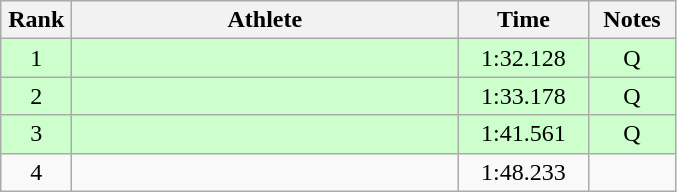<table class=wikitable style="text-align:center">
<tr>
<th width=40>Rank</th>
<th width=250>Athlete</th>
<th width=80>Time</th>
<th width=50>Notes</th>
</tr>
<tr bgcolor="ccffcc">
<td>1</td>
<td align=left></td>
<td>1:32.128</td>
<td>Q</td>
</tr>
<tr bgcolor="ccffcc">
<td>2</td>
<td align=left></td>
<td>1:33.178</td>
<td>Q</td>
</tr>
<tr bgcolor="ccffcc">
<td>3</td>
<td align=left></td>
<td>1:41.561</td>
<td>Q</td>
</tr>
<tr>
<td>4</td>
<td align=left></td>
<td>1:48.233</td>
<td></td>
</tr>
</table>
